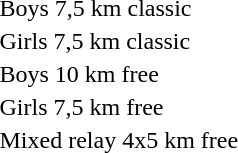<table>
<tr>
<td>Boys 7,5 km classic</td>
<td></td>
<td></td>
<td></td>
</tr>
<tr>
<td>Girls 7,5 km classic</td>
<td></td>
<td></td>
<td></td>
</tr>
<tr>
<td>Boys 10 km free</td>
<td></td>
<td></td>
<td></td>
</tr>
<tr>
<td>Girls 7,5 km free</td>
<td></td>
<td></td>
<td></td>
</tr>
<tr>
<td>Mixed relay 4x5 km free</td>
<td></td>
<td></td>
<td></td>
</tr>
</table>
